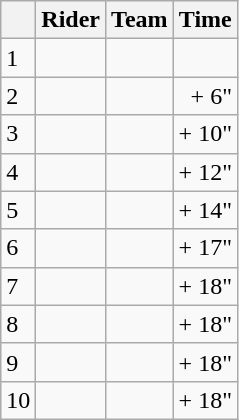<table class="wikitable">
<tr>
<th></th>
<th>Rider</th>
<th>Team</th>
<th>Time</th>
</tr>
<tr>
<td>1</td>
<td> </td>
<td></td>
<td align="right"></td>
</tr>
<tr>
<td>2</td>
<td></td>
<td></td>
<td align="right">+ 6"</td>
</tr>
<tr>
<td>3</td>
<td></td>
<td></td>
<td align="right">+ 10"</td>
</tr>
<tr>
<td>4</td>
<td></td>
<td></td>
<td align="right">+ 12"</td>
</tr>
<tr>
<td>5</td>
<td></td>
<td></td>
<td align="right">+ 14"</td>
</tr>
<tr>
<td>6</td>
<td> </td>
<td></td>
<td align="right">+ 17"</td>
</tr>
<tr>
<td>7</td>
<td></td>
<td></td>
<td align="right">+ 18"</td>
</tr>
<tr>
<td>8</td>
<td></td>
<td></td>
<td align="right">+ 18"</td>
</tr>
<tr>
<td>9</td>
<td></td>
<td></td>
<td align="right">+ 18"</td>
</tr>
<tr>
<td>10</td>
<td></td>
<td></td>
<td align="right">+ 18"</td>
</tr>
</table>
